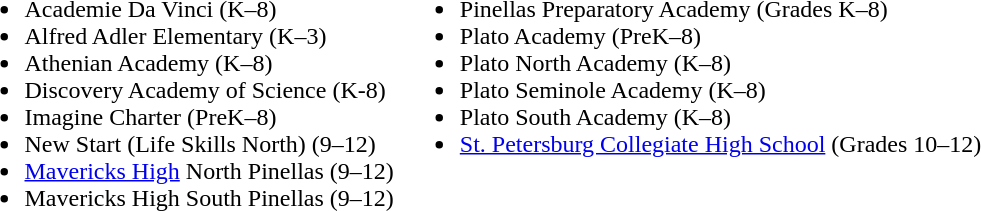<table>
<tr>
<td valign=top><br><ul><li>Academie Da Vinci (K–8)</li><li>Alfred Adler Elementary (K–3)</li><li>Athenian Academy (K–8)</li><li>Discovery Academy of Science (K-8)</li><li>Imagine Charter (PreK–8)</li><li>New Start (Life Skills North) (9–12)</li><li><a href='#'>Mavericks High</a> North Pinellas (9–12)</li><li>Mavericks High South Pinellas (9–12)</li></ul></td>
<td valign=top><br><ul><li>Pinellas Preparatory Academy (Grades K–8)</li><li>Plato Academy (PreK–8)</li><li>Plato North Academy (K–8)</li><li>Plato Seminole Academy (K–8)</li><li>Plato South Academy (K–8)</li><li><a href='#'>St. Petersburg Collegiate High School</a> (Grades 10–12)</li></ul></td>
</tr>
</table>
